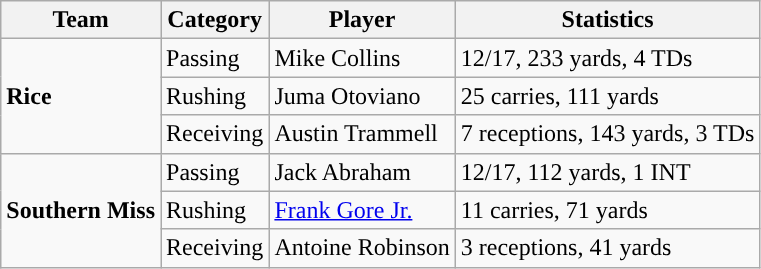<table class="wikitable" style="float: left;">
<tr>
<th>Team</th>
<th>Category</th>
<th>Player</th>
<th>Statistics</th>
</tr>
<tr>
<td rowspan=3><strong>Rice</strong></td>
<td>Passing</td>
<td>Mike Collins</td>
<td>12/17, 233 yards, 4 TDs</td>
</tr>
<tr>
<td>Rushing</td>
<td>Juma Otoviano</td>
<td>25 carries, 111 yards</td>
</tr>
<tr>
<td>Receiving</td>
<td>Austin Trammell</td>
<td>7 receptions, 143 yards, 3 TDs</td>
</tr>
<tr>
<td rowspan=3><strong>Southern Miss</strong></td>
<td>Passing</td>
<td>Jack Abraham</td>
<td>12/17, 112 yards, 1 INT</td>
</tr>
<tr>
<td>Rushing</td>
<td><a href='#'>Frank Gore Jr.</a></td>
<td>11 carries, 71 yards</td>
</tr>
<tr>
<td>Receiving</td>
<td>Antoine Robinson</td>
<td>3 receptions, 41 yards</td>
</tr>
</table>
